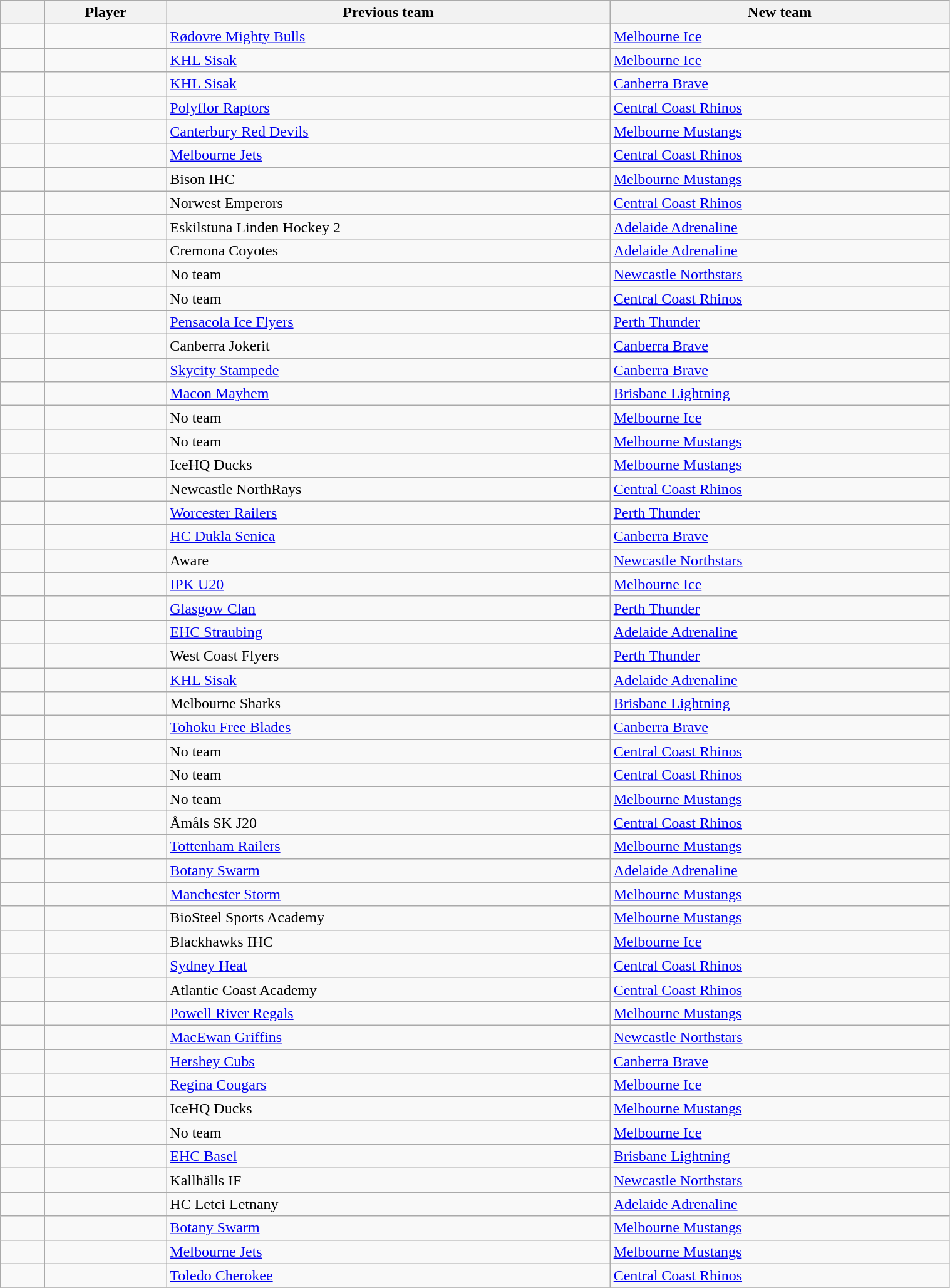<table class="sortable wikitable" width=80% font-size=90%>
<tr>
<th width=40></th>
<th>Player</th>
<th>Previous team</th>
<th>New team</th>
</tr>
<tr>
<td align="center"></td>
<td></td>
<td><a href='#'>Rødovre Mighty Bulls</a></td>
<td><a href='#'>Melbourne Ice</a></td>
</tr>
<tr>
<td align="center"></td>
<td></td>
<td><a href='#'>KHL Sisak</a></td>
<td><a href='#'>Melbourne Ice</a></td>
</tr>
<tr>
<td align="center"></td>
<td></td>
<td><a href='#'>KHL Sisak</a></td>
<td><a href='#'>Canberra Brave</a></td>
</tr>
<tr>
<td align="center"></td>
<td></td>
<td><a href='#'>Polyflor Raptors</a></td>
<td><a href='#'>Central Coast Rhinos</a></td>
</tr>
<tr>
<td align="center"></td>
<td></td>
<td><a href='#'>Canterbury Red Devils</a></td>
<td><a href='#'>Melbourne Mustangs</a></td>
</tr>
<tr>
<td align="center"></td>
<td></td>
<td><a href='#'>Melbourne Jets</a></td>
<td><a href='#'>Central Coast Rhinos</a></td>
</tr>
<tr>
<td align="center"></td>
<td></td>
<td>Bison IHC</td>
<td><a href='#'>Melbourne Mustangs</a></td>
</tr>
<tr>
<td align="center"></td>
<td></td>
<td>Norwest Emperors</td>
<td><a href='#'>Central Coast Rhinos</a></td>
</tr>
<tr>
<td align="center"></td>
<td></td>
<td>Eskilstuna Linden Hockey 2</td>
<td><a href='#'>Adelaide Adrenaline</a></td>
</tr>
<tr>
<td align="center"></td>
<td></td>
<td>Cremona Coyotes</td>
<td><a href='#'>Adelaide Adrenaline</a></td>
</tr>
<tr>
<td align="center"></td>
<td></td>
<td>No team</td>
<td><a href='#'>Newcastle Northstars</a></td>
</tr>
<tr>
<td align="center"></td>
<td></td>
<td>No team</td>
<td><a href='#'>Central Coast Rhinos</a></td>
</tr>
<tr>
<td align="center"></td>
<td></td>
<td><a href='#'>Pensacola Ice Flyers</a></td>
<td><a href='#'>Perth Thunder</a></td>
</tr>
<tr>
<td align="center"></td>
<td></td>
<td>Canberra Jokerit</td>
<td><a href='#'>Canberra Brave</a></td>
</tr>
<tr>
<td align="center"></td>
<td></td>
<td><a href='#'>Skycity Stampede</a></td>
<td><a href='#'>Canberra Brave</a></td>
</tr>
<tr>
<td align="center"></td>
<td></td>
<td><a href='#'>Macon Mayhem</a></td>
<td><a href='#'>Brisbane Lightning</a></td>
</tr>
<tr>
<td align="center"></td>
<td></td>
<td>No team</td>
<td><a href='#'>Melbourne Ice</a></td>
</tr>
<tr>
<td align="center"></td>
<td></td>
<td>No team</td>
<td><a href='#'>Melbourne Mustangs</a></td>
</tr>
<tr>
<td align="center"></td>
<td></td>
<td>IceHQ Ducks</td>
<td><a href='#'>Melbourne Mustangs</a></td>
</tr>
<tr>
<td align="center"></td>
<td></td>
<td>Newcastle NorthRays</td>
<td><a href='#'>Central Coast Rhinos</a></td>
</tr>
<tr>
<td align="center"></td>
<td></td>
<td><a href='#'>Worcester Railers</a></td>
<td><a href='#'>Perth Thunder</a></td>
</tr>
<tr>
<td align="center"></td>
<td></td>
<td><a href='#'>HC Dukla Senica</a></td>
<td><a href='#'>Canberra Brave</a></td>
</tr>
<tr>
<td align="center"></td>
<td></td>
<td>Aware</td>
<td><a href='#'>Newcastle Northstars</a></td>
</tr>
<tr>
<td align="center"></td>
<td></td>
<td><a href='#'>IPK U20</a></td>
<td><a href='#'>Melbourne Ice</a></td>
</tr>
<tr>
<td align="center"></td>
<td></td>
<td><a href='#'>Glasgow Clan</a></td>
<td><a href='#'>Perth Thunder</a></td>
</tr>
<tr>
<td align="center"></td>
<td></td>
<td><a href='#'>EHC Straubing</a></td>
<td><a href='#'>Adelaide Adrenaline</a></td>
</tr>
<tr>
<td align="center"></td>
<td></td>
<td>West Coast Flyers</td>
<td><a href='#'>Perth Thunder</a></td>
</tr>
<tr>
<td align="center"></td>
<td></td>
<td><a href='#'>KHL Sisak</a></td>
<td><a href='#'>Adelaide Adrenaline</a></td>
</tr>
<tr>
<td align="center"></td>
<td></td>
<td>Melbourne Sharks</td>
<td><a href='#'>Brisbane Lightning</a></td>
</tr>
<tr>
<td align="center"></td>
<td></td>
<td><a href='#'>Tohoku Free Blades</a></td>
<td><a href='#'>Canberra Brave</a></td>
</tr>
<tr>
<td align="center"></td>
<td></td>
<td>No team</td>
<td><a href='#'>Central Coast Rhinos</a></td>
</tr>
<tr>
<td align="center"></td>
<td></td>
<td>No team</td>
<td><a href='#'>Central Coast Rhinos</a></td>
</tr>
<tr>
<td align="center"></td>
<td></td>
<td>No team</td>
<td><a href='#'>Melbourne Mustangs</a></td>
</tr>
<tr>
<td align="center"></td>
<td></td>
<td>Åmåls SK J20</td>
<td><a href='#'>Central Coast Rhinos</a></td>
</tr>
<tr>
<td align="center"></td>
<td></td>
<td><a href='#'>Tottenham Railers</a></td>
<td><a href='#'>Melbourne Mustangs</a></td>
</tr>
<tr>
<td align="center"></td>
<td></td>
<td><a href='#'>Botany Swarm</a></td>
<td><a href='#'>Adelaide Adrenaline</a></td>
</tr>
<tr>
<td align="center"></td>
<td></td>
<td><a href='#'>Manchester Storm</a></td>
<td><a href='#'>Melbourne Mustangs</a></td>
</tr>
<tr>
<td align="center"></td>
<td></td>
<td>BioSteel Sports Academy</td>
<td><a href='#'>Melbourne Mustangs</a></td>
</tr>
<tr>
<td align="center"></td>
<td></td>
<td>Blackhawks IHC</td>
<td><a href='#'>Melbourne Ice</a></td>
</tr>
<tr>
<td align="center"></td>
<td></td>
<td><a href='#'>Sydney Heat</a></td>
<td><a href='#'>Central Coast Rhinos</a></td>
</tr>
<tr>
<td align="center"></td>
<td></td>
<td>Atlantic Coast Academy</td>
<td><a href='#'>Central Coast Rhinos</a></td>
</tr>
<tr>
<td align="center"></td>
<td></td>
<td><a href='#'>Powell River Regals</a></td>
<td><a href='#'>Melbourne Mustangs</a></td>
</tr>
<tr>
<td align="center"></td>
<td></td>
<td><a href='#'>MacEwan Griffins</a></td>
<td><a href='#'>Newcastle Northstars</a></td>
</tr>
<tr>
<td align="center"></td>
<td></td>
<td><a href='#'>Hershey Cubs</a></td>
<td><a href='#'>Canberra Brave</a></td>
</tr>
<tr>
<td align="center"></td>
<td></td>
<td><a href='#'>Regina Cougars</a></td>
<td><a href='#'>Melbourne Ice</a></td>
</tr>
<tr>
<td align="center"></td>
<td></td>
<td>IceHQ Ducks</td>
<td><a href='#'>Melbourne Mustangs</a></td>
</tr>
<tr>
<td align="center"></td>
<td></td>
<td>No team</td>
<td><a href='#'>Melbourne Ice</a></td>
</tr>
<tr>
<td align="center"></td>
<td></td>
<td><a href='#'>EHC Basel</a></td>
<td><a href='#'>Brisbane Lightning</a></td>
</tr>
<tr>
<td align="center"></td>
<td></td>
<td>Kallhälls IF</td>
<td><a href='#'>Newcastle Northstars</a></td>
</tr>
<tr>
<td align="center"></td>
<td></td>
<td>HC Letci Letnany</td>
<td><a href='#'>Adelaide Adrenaline</a></td>
</tr>
<tr>
<td align="center"></td>
<td></td>
<td><a href='#'>Botany Swarm</a></td>
<td><a href='#'>Melbourne Mustangs</a></td>
</tr>
<tr>
<td align="center"></td>
<td></td>
<td><a href='#'>Melbourne Jets</a></td>
<td><a href='#'>Melbourne Mustangs</a></td>
</tr>
<tr>
<td align="center"></td>
<td></td>
<td><a href='#'>Toledo Cherokee</a></td>
<td><a href='#'>Central Coast Rhinos</a></td>
</tr>
<tr>
</tr>
</table>
